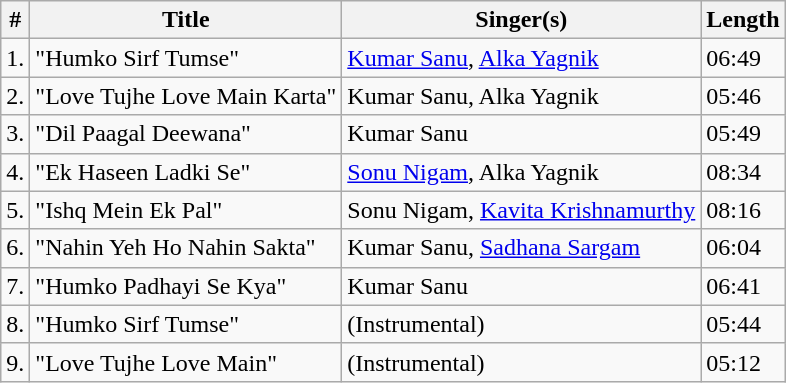<table class="wikitable sortable">
<tr>
<th>#</th>
<th>Title</th>
<th>Singer(s)</th>
<th>Length</th>
</tr>
<tr>
<td>1.</td>
<td>"Humko Sirf Tumse"</td>
<td><a href='#'>Kumar Sanu</a>, <a href='#'>Alka Yagnik</a></td>
<td>06:49</td>
</tr>
<tr>
<td>2.</td>
<td>"Love Tujhe Love Main Karta"</td>
<td>Kumar Sanu, Alka Yagnik</td>
<td>05:46</td>
</tr>
<tr>
<td>3.</td>
<td>"Dil Paagal Deewana"</td>
<td>Kumar Sanu</td>
<td>05:49</td>
</tr>
<tr>
<td>4.</td>
<td>"Ek Haseen Ladki Se"</td>
<td><a href='#'>Sonu Nigam</a>, Alka Yagnik</td>
<td>08:34</td>
</tr>
<tr>
<td>5.</td>
<td>"Ishq Mein Ek Pal"</td>
<td>Sonu Nigam, <a href='#'>Kavita Krishnamurthy</a></td>
<td>08:16</td>
</tr>
<tr>
<td>6.</td>
<td>"Nahin Yeh Ho Nahin Sakta"</td>
<td>Kumar Sanu, <a href='#'>Sadhana Sargam</a></td>
<td>06:04</td>
</tr>
<tr>
<td>7.</td>
<td>"Humko Padhayi Se Kya"</td>
<td>Kumar Sanu</td>
<td>06:41</td>
</tr>
<tr>
<td>8.</td>
<td>"Humko Sirf Tumse"</td>
<td>(Instrumental)</td>
<td>05:44</td>
</tr>
<tr>
<td>9.</td>
<td>"Love Tujhe Love Main"</td>
<td>(Instrumental)</td>
<td>05:12</td>
</tr>
</table>
